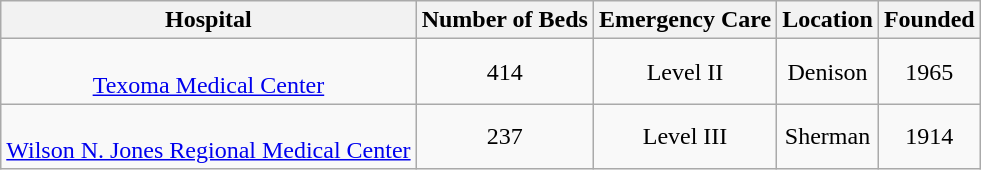<table class="wikitable sortable" style="text-align:center;">
<tr>
<th>Hospital</th>
<th>Number of Beds</th>
<th>Emergency Care</th>
<th>Location</th>
<th>Founded</th>
</tr>
<tr>
<td> <br> <a href='#'>Texoma Medical Center</a></td>
<td>414</td>
<td>Level II</td>
<td>Denison</td>
<td>1965</td>
</tr>
<tr>
<td> <br> <a href='#'>Wilson N. Jones Regional Medical Center</a></td>
<td>237</td>
<td>Level III</td>
<td>Sherman</td>
<td>1914</td>
</tr>
</table>
